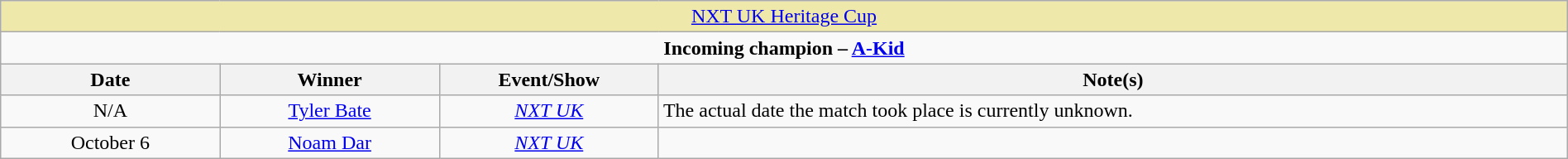<table class="wikitable" style="text-align:center; width:100%;">
<tr style="background:#EEE8AA;">
<td colspan="4" style="text-align: center;"><a href='#'>NXT UK Heritage Cup</a></td>
</tr>
<tr>
<td colspan="4" style="text-align: center;"><strong>Incoming champion – <a href='#'>A-Kid</a></strong></td>
</tr>
<tr>
<th width=14%>Date</th>
<th width=14%>Winner</th>
<th width=14%>Event/Show</th>
<th width=58%>Note(s)</th>
</tr>
<tr>
<td>N/A<br></td>
<td><a href='#'>Tyler Bate</a></td>
<td><em><a href='#'>NXT UK</a></em></td>
<td align=left>The actual date the match took place is currently unknown.</td>
</tr>
<tr>
<td>October 6<br></td>
<td><a href='#'>Noam Dar</a></td>
<td><em><a href='#'>NXT UK</a></em></td>
<td></td>
</tr>
</table>
